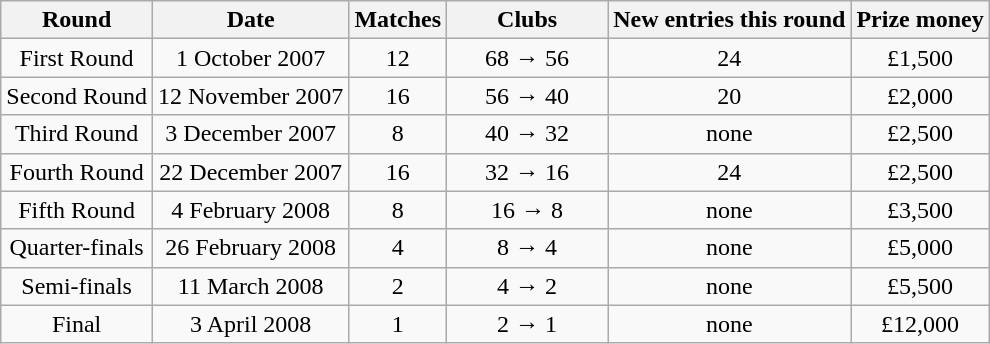<table class="wikitable">
<tr>
<th>Round</th>
<th>Date</th>
<th>Matches</th>
<th width=100>Clubs</th>
<th>New entries this round</th>
<th>Prize money</th>
</tr>
<tr align=center>
<td>First Round</td>
<td>1 October 2007</td>
<td>12</td>
<td>68 → 56</td>
<td>24</td>
<td>£1,500</td>
</tr>
<tr align=center>
<td>Second Round</td>
<td>12 November 2007</td>
<td>16</td>
<td>56 → 40</td>
<td>20</td>
<td>£2,000</td>
</tr>
<tr align=center>
<td>Third Round</td>
<td>3 December 2007</td>
<td>8</td>
<td>40 → 32</td>
<td>none</td>
<td>£2,500</td>
</tr>
<tr align=center>
<td>Fourth Round</td>
<td>22 December 2007</td>
<td>16</td>
<td>32 → 16</td>
<td>24</td>
<td>£2,500</td>
</tr>
<tr align=center>
<td>Fifth Round</td>
<td>4 February 2008</td>
<td>8</td>
<td>16 → 8</td>
<td>none</td>
<td>£3,500</td>
</tr>
<tr align=center>
<td>Quarter-finals</td>
<td>26 February 2008</td>
<td>4</td>
<td>8 → 4</td>
<td>none</td>
<td>£5,000</td>
</tr>
<tr align=center>
<td>Semi-finals</td>
<td>11 March 2008</td>
<td>2</td>
<td>4 → 2</td>
<td>none</td>
<td>£5,500</td>
</tr>
<tr align=center>
<td>Final</td>
<td>3 April 2008</td>
<td>1</td>
<td>2 → 1</td>
<td>none</td>
<td>£12,000</td>
</tr>
</table>
